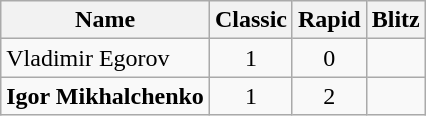<table class="wikitable">
<tr>
<th>Name</th>
<th>Classic</th>
<th>Rapid</th>
<th>Blitz</th>
</tr>
<tr align="center">
<td align="left"> Vladimir Egorov</td>
<td>1</td>
<td>0</td>
<td></td>
</tr>
<tr align="center">
<td align="left"><strong> Igor Mikhalchenko</strong></td>
<td>1</td>
<td>2</td>
<td></td>
</tr>
</table>
